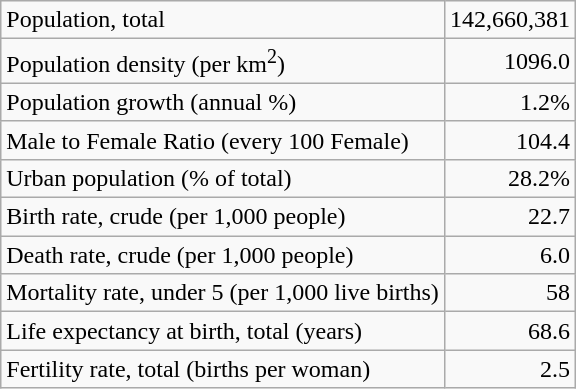<table class="wikitable">
<tr>
<td>Population, total</td>
<td style="text-align: right;">142,660,381</td>
</tr>
<tr>
<td>Population density (per km<sup>2</sup>)</td>
<td style="text-align: right;">1096.0</td>
</tr>
<tr>
<td>Population growth (annual %)</td>
<td style="text-align: right;">1.2%</td>
</tr>
<tr>
<td>Male to Female Ratio (every 100 Female)</td>
<td style="text-align: right;">104.4</td>
</tr>
<tr>
<td>Urban population (% of total)</td>
<td style="text-align: right;">28.2%</td>
</tr>
<tr>
<td>Birth rate, crude (per 1,000 people)</td>
<td style="text-align: right;">22.7</td>
</tr>
<tr>
<td>Death rate, crude (per 1,000 people)</td>
<td style="text-align: right;">6.0</td>
</tr>
<tr>
<td>Mortality rate, under 5 (per 1,000 live births)</td>
<td style="text-align: right;">58</td>
</tr>
<tr>
<td>Life expectancy at birth, total (years)</td>
<td style="text-align: right;">68.6</td>
</tr>
<tr>
<td>Fertility rate, total (births per woman)</td>
<td style="text-align: right;">2.5</td>
</tr>
</table>
